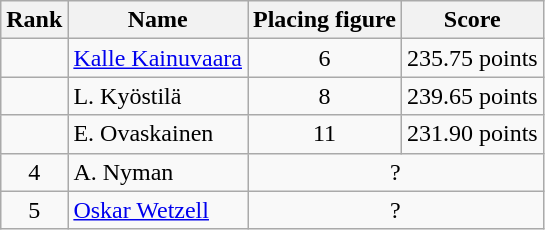<table class="wikitable" style="text-align:center">
<tr>
<th>Rank</th>
<th>Name</th>
<th>Placing figure</th>
<th>Score</th>
</tr>
<tr>
<td></td>
<td align=left><a href='#'>Kalle Kainuvaara</a></td>
<td>6</td>
<td>235.75 points</td>
</tr>
<tr>
<td></td>
<td align=left>L. Kyöstilä</td>
<td>8</td>
<td>239.65 points</td>
</tr>
<tr>
<td></td>
<td align=left>E. Ovaskainen</td>
<td>11</td>
<td>231.90 points</td>
</tr>
<tr>
<td>4</td>
<td align=left>A. Nyman</td>
<td colspan=2>?</td>
</tr>
<tr>
<td>5</td>
<td align=left><a href='#'>Oskar Wetzell</a></td>
<td colspan=2>?</td>
</tr>
</table>
